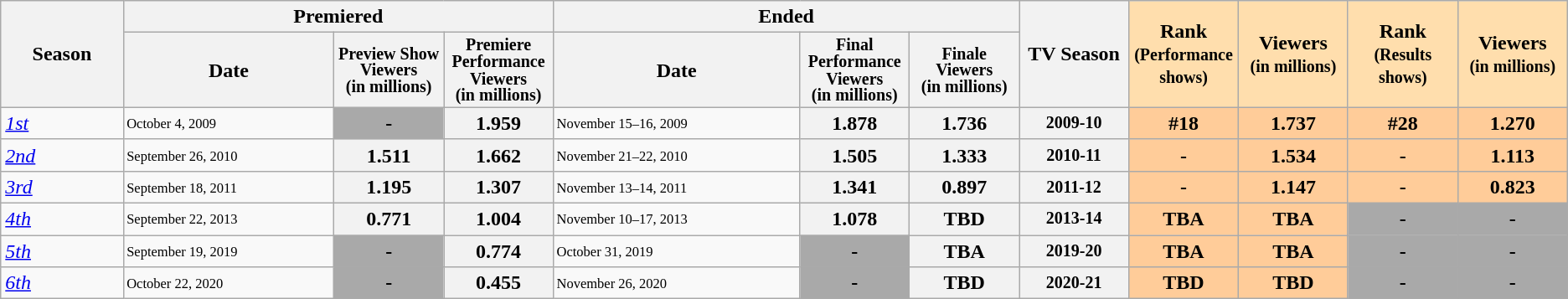<table class="wikitable">
<tr>
<th rowspan="2">Season</th>
<th colspan=3>Premiered</th>
<th colspan=3>Ended</th>
<th style="width:7%;" rowspan="2">TV Season</th>
<th style="width:7%; background:#ffdead;" rowspan="2">Rank<br><small>(Performance shows)</small></th>
<th style="width:7%; background:#ffdead;" rowspan="2">Viewers<br><small>(in millions)</small></th>
<th style="width:7%; background:#ffdead;" rowspan="2">Rank<br><small>(Results shows)</small></th>
<th style="width:7%; background:#ffdead;" rowspan="2">Viewers<br><small>(in millions)</small></th>
</tr>
<tr>
<th>Date</th>
<th span style="width:7%; font-size:smaller; line-height:100%;">Preview Show<br>Viewers<br>(in millions)</th>
<th span style="width:7%; font-size:smaller; line-height:100%;">Premiere Performance<br>Viewers<br>(in millions)</th>
<th>Date</th>
<th span style="width:7%; font-size:smaller; line-height:100%;">Final Performance<br>Viewers<br>(in millions)</th>
<th span style="width:7%; font-size:smaller; line-height:100%;">Finale<br>Viewers<br>(in millions)</th>
</tr>
<tr>
<td><em><a href='#'>1st</a></em></td>
<td style="font-size:11px;line-height:110%">October 4, 2009</td>
<th style="background:darkgrey;">-</th>
<th>1.959</th>
<td style="font-size:11px;line-height:110%">November 15–16, 2009</td>
<th>1.878</th>
<th>1.736</th>
<th span style="font-size:smaller">2009-10</th>
<th style="background:#fc9;">#18</th>
<th style="background:#fc9;">1.737</th>
<th style="background:#fc9;">#28</th>
<th style="background:#fc9;">1.270</th>
</tr>
<tr>
<td><em><a href='#'>2nd</a></em></td>
<td style="font-size:11px;line-height:110%">September 26, 2010</td>
<th>1.511</th>
<th>1.662</th>
<td style="font-size:11px;line-height:110%">November 21–22, 2010</td>
<th>1.505</th>
<th>1.333</th>
<th span style="font-size:smaller">2010-11</th>
<th style="background:#fc9;">-</th>
<th style="background:#fc9;">1.534</th>
<th style="background:#fc9;">-</th>
<th style="background:#fc9;">1.113</th>
</tr>
<tr>
<td><em><a href='#'>3rd</a></em></td>
<td style="font-size:11px;line-height:110%">September 18, 2011</td>
<th>1.195</th>
<th>1.307</th>
<td style="font-size:11px;line-height:110%">November 13–14, 2011</td>
<th>1.341</th>
<th>0.897</th>
<th span style="font-size:smaller">2011-12</th>
<th style="background:#fc9;">-</th>
<th style="background:#fc9;">1.147</th>
<th style="background:#fc9;">-</th>
<th style="background:#fc9;">0.823</th>
</tr>
<tr>
<td><em><a href='#'>4th</a></em></td>
<td style="font-size:11px;line-height:110%">September 22, 2013</td>
<th>0.771</th>
<th>1.004</th>
<td style="font-size:11px;line-height:110%">November 10–17, 2013</td>
<th>1.078</th>
<th>TBD</th>
<th span style="font-size:smaller">2013-14</th>
<th style="background:#fc9;">TBA</th>
<th style="background:#fc9;">TBA</th>
<th style="background:darkgrey;">-</th>
<th style="background:darkgrey;">-</th>
</tr>
<tr>
<td><em><a href='#'>5th</a></em></td>
<td style="font-size:11px;line-height:110%">September 19, 2019</td>
<th style="background:darkgrey;">-</th>
<th>0.774</th>
<td style="font-size:11px;line-height:110%">October 31, 2019</td>
<th style="background:darkgrey;">-</th>
<th>TBA</th>
<th span style="font-size:smaller">2019-20</th>
<th style="background:#fc9;">TBA</th>
<th style="background:#fc9;">TBA</th>
<th style="background:darkgrey;">-</th>
<th style="background:darkgrey;">-</th>
</tr>
<tr>
<td><em><a href='#'>6th</a></em></td>
<td style="font-size:11px;line-height:110%">October 22, 2020</td>
<th style="background:darkgrey;">-</th>
<th>0.455</th>
<td style="font-size:11px;line-height:110%">November 26, 2020</td>
<th style="background:darkgrey;">-</th>
<th>TBD</th>
<th span style="font-size:smaller">2020-21</th>
<th style="background:#fc9;">TBD</th>
<th style="background:#fc9;">TBD</th>
<th style="background:darkgrey;">-</th>
<th style="background:darkgrey;">-</th>
</tr>
</table>
